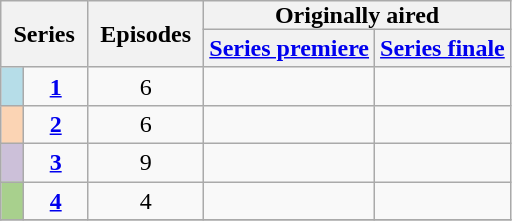<table class="wikitable" style="text-align: center;">
<tr>
<th style="padding: 0 8px;" rowspan="2" colspan="2">Series</th>
<th style="padding: 0 8px;" rowspan="2">Episodes</th>
<th style="padding: 0 8px;" colspan="2">Originally aired</th>
</tr>
<tr>
<th><a href='#'>Series premiere</a></th>
<th><a href='#'>Series finale</a></th>
</tr>
<tr>
<td style="background-color:#B6DDE8; width:8px;"></td>
<td><strong><a href='#'>1</a></strong></td>
<td>6</td>
<td></td>
<td></td>
</tr>
<tr>
<td style="background-color:#FBD4B4; width:8px;"></td>
<td><strong><a href='#'>2</a></strong></td>
<td>6</td>
<td></td>
<td></td>
</tr>
<tr>
<td style="background-color:#CCC0D9; width:8px;"></td>
<td><strong><a href='#'>3</a></strong></td>
<td>9</td>
<td></td>
<td></td>
</tr>
<tr>
<td style="background-color:#A8D08D; width:8px;"></td>
<td><strong><a href='#'>4</a></strong></td>
<td>4</td>
<td></td>
<td></td>
</tr>
<tr>
</tr>
</table>
